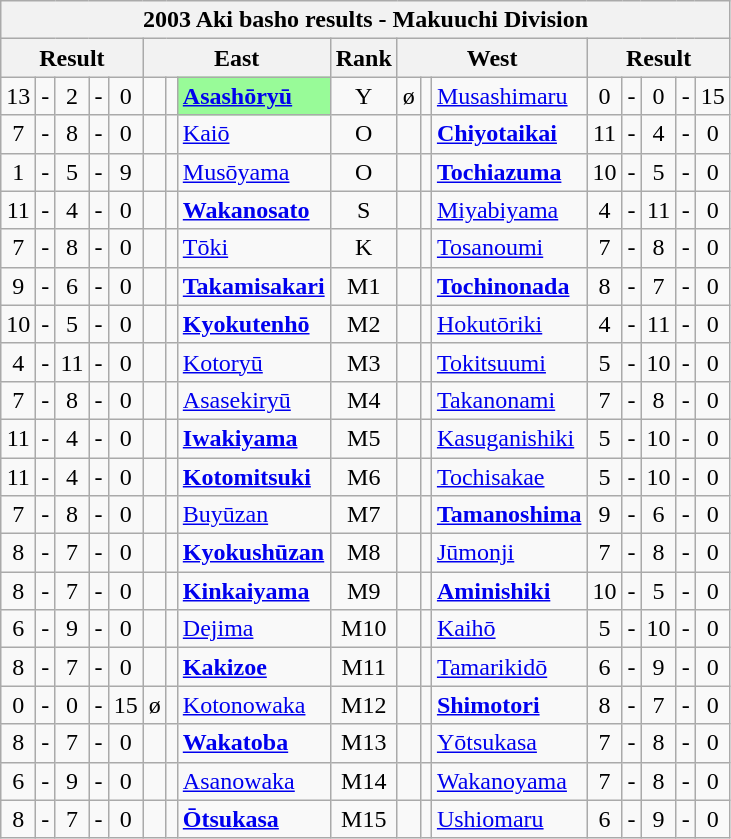<table class="wikitable">
<tr>
<th colspan="17">2003 Aki basho results - Makuuchi Division</th>
</tr>
<tr>
<th colspan="5">Result</th>
<th colspan="3">East</th>
<th>Rank</th>
<th colspan="3">West</th>
<th colspan="5">Result</th>
</tr>
<tr>
<td align=center>13</td>
<td align=center>-</td>
<td align=center>2</td>
<td align=center>-</td>
<td align=center>0</td>
<td align=center></td>
<td align=center></td>
<td style="background: PaleGreen;"><strong><a href='#'>Asashōryū</a></strong></td>
<td align=center>Y</td>
<td align=center>ø</td>
<td align=center></td>
<td><a href='#'>Musashimaru</a></td>
<td align=center>0</td>
<td align=center>-</td>
<td align=center>0</td>
<td align=center>-</td>
<td align=center>15</td>
</tr>
<tr>
<td align=center>7</td>
<td align=center>-</td>
<td align=center>8</td>
<td align=center>-</td>
<td align=center>0</td>
<td align=center></td>
<td align=center></td>
<td><a href='#'>Kaiō</a></td>
<td align=center>O</td>
<td align=center></td>
<td align=center></td>
<td><strong><a href='#'>Chiyotaikai</a></strong></td>
<td align=center>11</td>
<td align=center>-</td>
<td align=center>4</td>
<td align=center>-</td>
<td align=center>0</td>
</tr>
<tr>
<td align=center>1</td>
<td align=center>-</td>
<td align=center>5</td>
<td align=center>-</td>
<td align=center>9</td>
<td align=center></td>
<td align=center></td>
<td><a href='#'>Musōyama</a></td>
<td align=center>O</td>
<td align=center></td>
<td align=center></td>
<td><strong><a href='#'>Tochiazuma</a></strong></td>
<td align=center>10</td>
<td align=center>-</td>
<td align=center>5</td>
<td align=center>-</td>
<td align=center>0</td>
</tr>
<tr>
<td align=center>11</td>
<td align=center>-</td>
<td align=center>4</td>
<td align=center>-</td>
<td align=center>0</td>
<td align=center></td>
<td align=center></td>
<td><a href='#'><strong>Wakanosato</strong></a></td>
<td align=center>S</td>
<td align=center></td>
<td align=center></td>
<td><a href='#'>Miyabiyama</a></td>
<td align=center>4</td>
<td align=center>-</td>
<td align=center>11</td>
<td align=center>-</td>
<td align=center>0</td>
</tr>
<tr>
<td align=center>7</td>
<td align=center>-</td>
<td align=center>8</td>
<td align=center>-</td>
<td align=center>0</td>
<td align=center></td>
<td align=center></td>
<td><a href='#'>Tōki</a></td>
<td align=center>K</td>
<td align=center></td>
<td align=center></td>
<td><a href='#'>Tosanoumi</a></td>
<td align=center>7</td>
<td align=center>-</td>
<td align=center>8</td>
<td align=center>-</td>
<td align=center>0</td>
</tr>
<tr>
<td align=center>9</td>
<td align=center>-</td>
<td align=center>6</td>
<td align=center>-</td>
<td align=center>0</td>
<td align=center></td>
<td align=center></td>
<td><a href='#'><strong>Takamisakari</strong></a></td>
<td align=center>M1</td>
<td align=center></td>
<td align=center></td>
<td><a href='#'><strong>Tochinonada</strong></a></td>
<td align=center>8</td>
<td align=center>-</td>
<td align=center>7</td>
<td align=center>-</td>
<td align=center>0</td>
</tr>
<tr>
<td align=center>10</td>
<td align=center>-</td>
<td align=center>5</td>
<td align=center>-</td>
<td align=center>0</td>
<td align=center></td>
<td align=center></td>
<td><a href='#'><strong>Kyokutenhō</strong></a></td>
<td align=center>M2</td>
<td align=center></td>
<td align=center></td>
<td><a href='#'>Hokutōriki</a></td>
<td align=center>4</td>
<td align=center>-</td>
<td align=center>11</td>
<td align=center>-</td>
<td align=center>0</td>
</tr>
<tr>
<td align=center>4</td>
<td align=center>-</td>
<td align=center>11</td>
<td align=center>-</td>
<td align=center>0</td>
<td align=center></td>
<td align=center></td>
<td><a href='#'>Kotoryū</a></td>
<td align=center>M3</td>
<td align=center></td>
<td align=center></td>
<td><a href='#'>Tokitsuumi</a></td>
<td align=center>5</td>
<td align=center>-</td>
<td align=center>10</td>
<td align=center>-</td>
<td align=center>0</td>
</tr>
<tr>
<td align=center>7</td>
<td align=center>-</td>
<td align=center>8</td>
<td align=center>-</td>
<td align=center>0</td>
<td align=center></td>
<td align=center></td>
<td><a href='#'>Asasekiryū</a></td>
<td align=center>M4</td>
<td align=center></td>
<td align=center></td>
<td><a href='#'>Takanonami</a></td>
<td align=center>7</td>
<td align=center>-</td>
<td align=center>8</td>
<td align=center>-</td>
<td align=center>0</td>
</tr>
<tr>
<td align=center>11</td>
<td align=center>-</td>
<td align=center>4</td>
<td align=center>-</td>
<td align=center>0</td>
<td align=center></td>
<td align=center></td>
<td><strong><a href='#'>Iwakiyama</a></strong></td>
<td align=center>M5</td>
<td align=center></td>
<td align=center></td>
<td><a href='#'>Kasuganishiki</a></td>
<td align=center>5</td>
<td align=center>-</td>
<td align=center>10</td>
<td align=center>-</td>
<td align=center>0</td>
</tr>
<tr>
<td align=center>11</td>
<td align=center>-</td>
<td align=center>4</td>
<td align=center>-</td>
<td align=center>0</td>
<td align=center></td>
<td align=center></td>
<td><strong><a href='#'>Kotomitsuki</a></strong></td>
<td align=center>M6</td>
<td align=center></td>
<td align=center></td>
<td><a href='#'>Tochisakae</a></td>
<td align=center>5</td>
<td align=center>-</td>
<td align=center>10</td>
<td align=center>-</td>
<td align=center>0</td>
</tr>
<tr>
<td align=center>7</td>
<td align=center>-</td>
<td align=center>8</td>
<td align=center>-</td>
<td align=center>0</td>
<td align=center></td>
<td align=center></td>
<td><a href='#'>Buyūzan</a></td>
<td align=center>M7</td>
<td align=center></td>
<td align=center></td>
<td><a href='#'><strong>Tamanoshima</strong></a></td>
<td align=center>9</td>
<td align=center>-</td>
<td align=center>6</td>
<td align=center>-</td>
<td align=center>0</td>
</tr>
<tr>
<td align=center>8</td>
<td align=center>-</td>
<td align=center>7</td>
<td align=center>-</td>
<td align=center>0</td>
<td align=center></td>
<td align=center></td>
<td><a href='#'><strong>Kyokushūzan</strong></a></td>
<td align=center>M8</td>
<td align=center></td>
<td align=center></td>
<td><a href='#'>Jūmonji</a></td>
<td align=center>7</td>
<td align=center>-</td>
<td align=center>8</td>
<td align=center>-</td>
<td align=center>0</td>
</tr>
<tr>
<td align=center>8</td>
<td align=center>-</td>
<td align=center>7</td>
<td align=center>-</td>
<td align=center>0</td>
<td align=center></td>
<td align=center></td>
<td><a href='#'><strong>Kinkaiyama</strong></a></td>
<td align=center>M9</td>
<td align=center></td>
<td align=center></td>
<td><strong><a href='#'>Aminishiki</a></strong></td>
<td align=center>10</td>
<td align=center>-</td>
<td align=center>5</td>
<td align=center>-</td>
<td align=center>0</td>
</tr>
<tr>
<td align=center>6</td>
<td align=center>-</td>
<td align=center>9</td>
<td align=center>-</td>
<td align=center>0</td>
<td align=center></td>
<td align=center></td>
<td><a href='#'>Dejima</a></td>
<td align=center>M10</td>
<td align=center></td>
<td align=center></td>
<td><a href='#'>Kaihō</a></td>
<td align=center>5</td>
<td align=center>-</td>
<td align=center>10</td>
<td align=center>-</td>
<td align=center>0</td>
</tr>
<tr>
<td align=center>8</td>
<td align=center>-</td>
<td align=center>7</td>
<td align=center>-</td>
<td align=center>0</td>
<td align=center></td>
<td align=center></td>
<td><a href='#'><strong>Kakizoe</strong></a></td>
<td align=center>M11</td>
<td align=center></td>
<td align=center></td>
<td><a href='#'>Tamarikidō</a></td>
<td align=center>6</td>
<td align=center>-</td>
<td align=center>9</td>
<td align=center>-</td>
<td align=center>0</td>
</tr>
<tr>
<td align=center>0</td>
<td align=center>-</td>
<td align=center>0</td>
<td align=center>-</td>
<td align=center>15</td>
<td align=center>ø</td>
<td align=center></td>
<td><a href='#'>Kotonowaka</a></td>
<td align=center>M12</td>
<td align=center></td>
<td align=center></td>
<td><a href='#'><strong>Shimotori</strong></a></td>
<td align=center>8</td>
<td align=center>-</td>
<td align=center>7</td>
<td align=center>-</td>
<td align=center>0</td>
</tr>
<tr>
<td align=center>8</td>
<td align=center>-</td>
<td align=center>7</td>
<td align=center>-</td>
<td align=center>0</td>
<td align=center></td>
<td align=center></td>
<td><strong><a href='#'>Wakatoba</a></strong></td>
<td align=center>M13</td>
<td align=center></td>
<td align=center></td>
<td><a href='#'>Yōtsukasa</a></td>
<td align=center>7</td>
<td align=center>-</td>
<td align=center>8</td>
<td align=center>-</td>
<td align=center>0</td>
</tr>
<tr>
<td align=center>6</td>
<td align=center>-</td>
<td align=center>9</td>
<td align=center>-</td>
<td align=center>0</td>
<td align=center></td>
<td align=center></td>
<td><a href='#'>Asanowaka</a></td>
<td align=center>M14</td>
<td align=center></td>
<td align=center></td>
<td><a href='#'>Wakanoyama</a></td>
<td align=center>7</td>
<td align=center>-</td>
<td align=center>8</td>
<td align=center>-</td>
<td align=center>0</td>
</tr>
<tr>
<td align=center>8</td>
<td align=center>-</td>
<td align=center>7</td>
<td align=center>-</td>
<td align=center>0</td>
<td align=center></td>
<td align=center></td>
<td><a href='#'><strong>Ōtsukasa</strong></a></td>
<td align=center>M15</td>
<td align=center></td>
<td align=center></td>
<td><a href='#'>Ushiomaru</a></td>
<td align=center>6</td>
<td align=center>-</td>
<td align=center>9</td>
<td align=center>-</td>
<td align=center>0</td>
</tr>
</table>
